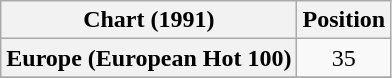<table class="wikitable sortable plainrowheaders">
<tr>
<th>Chart (1991)</th>
<th align="center">Position</th>
</tr>
<tr>
<th scope="row">Europe (European Hot 100)</th>
<td style="text-align:center;">35</td>
</tr>
<tr>
</tr>
</table>
